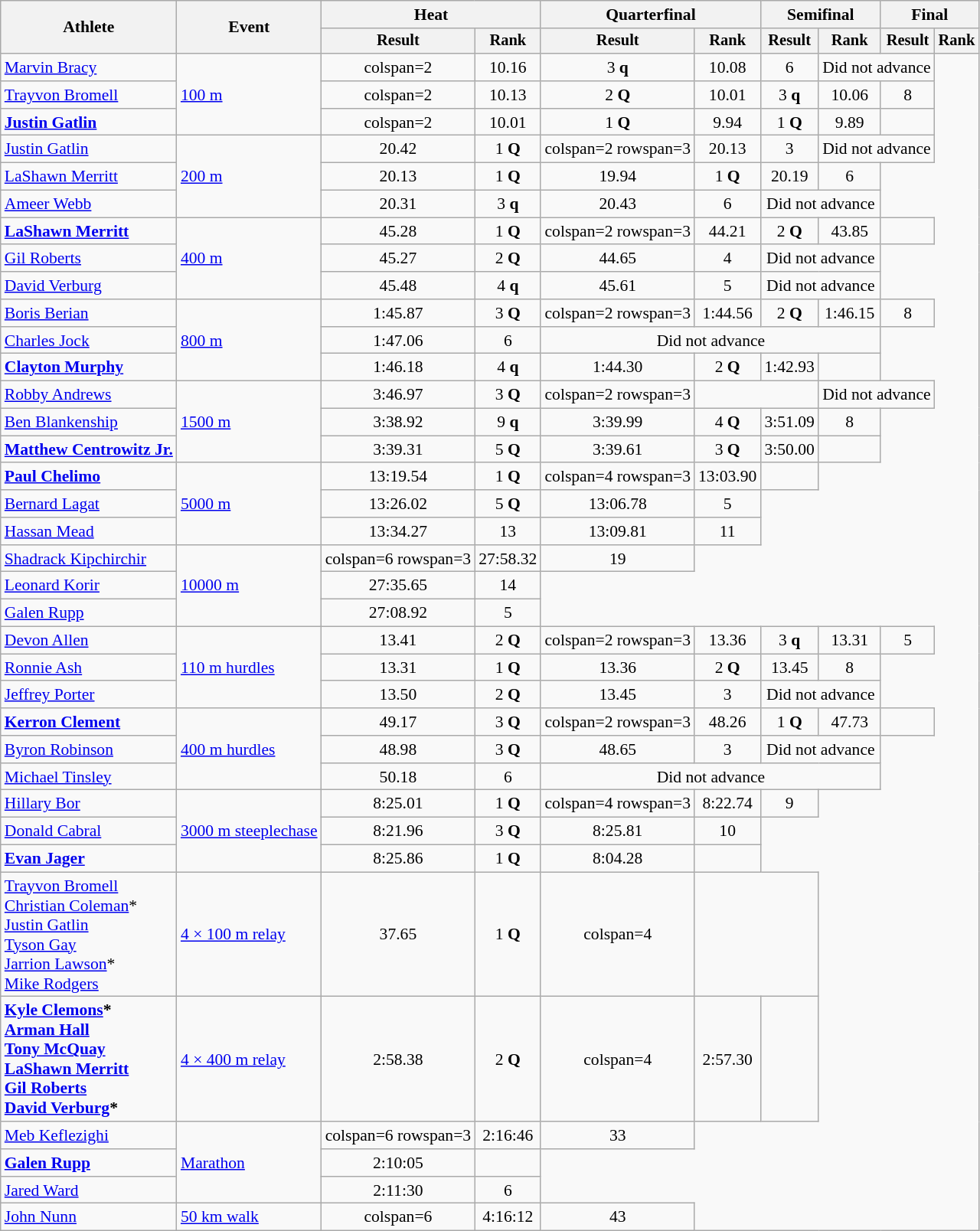<table class=wikitable style=font-size:90%;text-align:center>
<tr>
<th rowspan=2>Athlete</th>
<th rowspan=2>Event</th>
<th colspan=2>Heat</th>
<th colspan=2>Quarterfinal</th>
<th colspan=2>Semifinal</th>
<th colspan=2>Final</th>
</tr>
<tr style=font-size:95%>
<th>Result</th>
<th>Rank</th>
<th>Result</th>
<th>Rank</th>
<th>Result</th>
<th>Rank</th>
<th>Result</th>
<th>Rank</th>
</tr>
<tr>
<td align=left><a href='#'>Marvin Bracy</a></td>
<td align=left rowspan=3><a href='#'>100 m</a></td>
<td>colspan=2 </td>
<td>10.16</td>
<td>3 <strong>q</strong></td>
<td>10.08</td>
<td>6</td>
<td colspan=2>Did not advance</td>
</tr>
<tr>
<td align=left><a href='#'>Trayvon Bromell</a></td>
<td>colspan=2 </td>
<td>10.13</td>
<td>2 <strong>Q</strong></td>
<td>10.01</td>
<td>3 <strong>q</strong></td>
<td>10.06</td>
<td>8</td>
</tr>
<tr>
<td align=left><strong><a href='#'>Justin Gatlin</a></strong></td>
<td>colspan=2 </td>
<td>10.01</td>
<td>1 <strong>Q</strong></td>
<td>9.94</td>
<td>1 <strong>Q</strong></td>
<td>9.89</td>
<td></td>
</tr>
<tr>
<td align=left><a href='#'>Justin Gatlin</a></td>
<td align=left rowspan=3><a href='#'>200 m</a></td>
<td>20.42</td>
<td>1 <strong>Q</strong></td>
<td>colspan=2 rowspan=3 </td>
<td>20.13</td>
<td>3</td>
<td colspan=2>Did not advance</td>
</tr>
<tr>
<td align=left><a href='#'>LaShawn Merritt</a></td>
<td>20.13</td>
<td>1 <strong>Q</strong></td>
<td>19.94</td>
<td>1 <strong>Q</strong></td>
<td>20.19</td>
<td>6</td>
</tr>
<tr>
<td align=left><a href='#'>Ameer Webb</a></td>
<td>20.31</td>
<td>3 <strong>q</strong></td>
<td>20.43</td>
<td>6</td>
<td colspan=2>Did not advance</td>
</tr>
<tr>
<td align=left><strong><a href='#'>LaShawn Merritt</a></strong></td>
<td align=left rowspan=3><a href='#'>400 m</a></td>
<td>45.28</td>
<td>1 <strong>Q</strong></td>
<td>colspan=2 rowspan=3 </td>
<td>44.21</td>
<td>2 <strong>Q</strong></td>
<td>43.85</td>
<td></td>
</tr>
<tr>
<td align=left><a href='#'>Gil Roberts</a></td>
<td>45.27</td>
<td>2 <strong>Q</strong></td>
<td>44.65</td>
<td>4</td>
<td colspan=2>Did not advance</td>
</tr>
<tr>
<td align=left><a href='#'>David Verburg</a></td>
<td>45.48</td>
<td>4 <strong>q</strong></td>
<td>45.61</td>
<td>5</td>
<td colspan=2>Did not advance</td>
</tr>
<tr>
<td align=left><a href='#'>Boris Berian</a></td>
<td align=left rowspan=3><a href='#'>800 m</a></td>
<td>1:45.87</td>
<td>3 <strong>Q</strong></td>
<td>colspan=2 rowspan=3 </td>
<td>1:44.56</td>
<td>2 <strong>Q</strong></td>
<td>1:46.15</td>
<td>8</td>
</tr>
<tr>
<td align=left><a href='#'>Charles Jock</a></td>
<td>1:47.06</td>
<td>6</td>
<td colspan=4>Did not advance</td>
</tr>
<tr>
<td align=left><strong><a href='#'>Clayton Murphy</a></strong></td>
<td>1:46.18</td>
<td>4 <strong>q</strong></td>
<td>1:44.30</td>
<td>2 <strong>Q</strong></td>
<td>1:42.93</td>
<td></td>
</tr>
<tr>
<td align=left><a href='#'>Robby Andrews</a></td>
<td align=left rowspan=3><a href='#'>1500 m</a></td>
<td>3:46.97</td>
<td>3 <strong>Q</strong></td>
<td>colspan=2 rowspan=3 </td>
<td colspan=2></td>
<td colspan=2>Did not advance</td>
</tr>
<tr>
<td align=left><a href='#'>Ben Blankenship</a></td>
<td>3:38.92</td>
<td>9 <strong>q</strong></td>
<td>3:39.99</td>
<td>4 <strong>Q</strong></td>
<td>3:51.09</td>
<td>8</td>
</tr>
<tr>
<td align=left><strong><a href='#'>Matthew Centrowitz Jr.</a></strong></td>
<td>3:39.31</td>
<td>5 <strong>Q</strong></td>
<td>3:39.61</td>
<td>3 <strong>Q</strong></td>
<td>3:50.00</td>
<td></td>
</tr>
<tr>
<td align=left><strong><a href='#'>Paul Chelimo</a></strong></td>
<td align=left rowspan=3><a href='#'>5000 m</a></td>
<td>13:19.54</td>
<td>1 <strong>Q</strong></td>
<td>colspan=4 rowspan=3 </td>
<td>13:03.90</td>
<td></td>
</tr>
<tr>
<td align=left><a href='#'>Bernard Lagat</a></td>
<td>13:26.02</td>
<td>5 <strong>Q</strong></td>
<td>13:06.78</td>
<td>5</td>
</tr>
<tr>
<td align=left><a href='#'>Hassan Mead</a></td>
<td>13:34.27</td>
<td>13</td>
<td>13:09.81</td>
<td>11</td>
</tr>
<tr>
<td align=left><a href='#'>Shadrack Kipchirchir</a></td>
<td align=left rowspan=3><a href='#'>10000 m</a></td>
<td>colspan=6 rowspan=3 </td>
<td>27:58.32</td>
<td>19</td>
</tr>
<tr>
<td align=left><a href='#'>Leonard Korir</a></td>
<td>27:35.65</td>
<td>14</td>
</tr>
<tr>
<td align=left><a href='#'>Galen Rupp</a></td>
<td>27:08.92</td>
<td>5</td>
</tr>
<tr>
<td align=left><a href='#'>Devon Allen</a></td>
<td align=left rowspan=3><a href='#'>110 m hurdles</a></td>
<td>13.41</td>
<td>2 <strong>Q</strong></td>
<td>colspan=2 rowspan=3 </td>
<td>13.36</td>
<td>3 <strong>q</strong></td>
<td>13.31</td>
<td>5</td>
</tr>
<tr>
<td align=left><a href='#'>Ronnie Ash</a></td>
<td>13.31</td>
<td>1 <strong>Q</strong></td>
<td>13.36</td>
<td>2 <strong>Q</strong></td>
<td>13.45</td>
<td>8</td>
</tr>
<tr>
<td align=left><a href='#'>Jeffrey Porter</a></td>
<td>13.50</td>
<td>2 <strong>Q</strong></td>
<td>13.45</td>
<td>3</td>
<td colspan=2>Did not advance</td>
</tr>
<tr>
<td align=left><strong><a href='#'>Kerron Clement</a></strong></td>
<td align=left rowspan=3><a href='#'>400 m hurdles</a></td>
<td>49.17</td>
<td>3 <strong>Q</strong></td>
<td>colspan=2 rowspan=3 </td>
<td>48.26</td>
<td>1 <strong>Q</strong></td>
<td>47.73</td>
<td></td>
</tr>
<tr>
<td align=left><a href='#'>Byron Robinson</a></td>
<td>48.98</td>
<td>3 <strong>Q</strong></td>
<td>48.65</td>
<td>3</td>
<td colspan=2>Did not advance</td>
</tr>
<tr>
<td align=left><a href='#'>Michael Tinsley</a></td>
<td>50.18</td>
<td>6</td>
<td colspan=4>Did not advance</td>
</tr>
<tr>
<td align=left><a href='#'>Hillary Bor</a></td>
<td align=left rowspan=3><a href='#'>3000 m steeplechase</a></td>
<td>8:25.01</td>
<td>1 <strong>Q</strong></td>
<td>colspan=4 rowspan=3 </td>
<td>8:22.74</td>
<td>9</td>
</tr>
<tr>
<td align=left><a href='#'>Donald Cabral</a></td>
<td>8:21.96</td>
<td>3 <strong>Q</strong></td>
<td>8:25.81</td>
<td>10</td>
</tr>
<tr>
<td align=left><strong><a href='#'>Evan Jager</a></strong></td>
<td>8:25.86</td>
<td>1 <strong>Q</strong></td>
<td>8:04.28</td>
<td></td>
</tr>
<tr>
<td align=left><a href='#'>Trayvon Bromell</a><br><a href='#'>Christian Coleman</a>*<br><a href='#'>Justin Gatlin</a><br><a href='#'>Tyson Gay</a><br><a href='#'>Jarrion Lawson</a>*<br><a href='#'>Mike Rodgers</a></td>
<td align=left><a href='#'>4 × 100 m relay</a></td>
<td>37.65</td>
<td>1 <strong>Q</strong></td>
<td>colspan=4 </td>
<td colspan=2></td>
</tr>
<tr>
<td align=left><strong><a href='#'>Kyle Clemons</a>*<br><a href='#'>Arman Hall</a><br><a href='#'>Tony McQuay</a><br><a href='#'>LaShawn Merritt</a><br><a href='#'>Gil Roberts</a><br><a href='#'>David Verburg</a>*</strong></td>
<td align=left><a href='#'>4 × 400 m relay</a></td>
<td>2:58.38</td>
<td>2 <strong>Q</strong></td>
<td>colspan=4 </td>
<td>2:57.30</td>
<td></td>
</tr>
<tr>
<td align=left><a href='#'>Meb Keflezighi</a></td>
<td align=left rowspan=3><a href='#'>Marathon</a></td>
<td>colspan=6 rowspan=3 </td>
<td>2:16:46</td>
<td>33</td>
</tr>
<tr>
<td align=left><strong><a href='#'>Galen Rupp</a></strong></td>
<td>2:10:05</td>
<td></td>
</tr>
<tr>
<td align=left><a href='#'>Jared Ward</a></td>
<td>2:11:30</td>
<td>6</td>
</tr>
<tr>
<td align=left><a href='#'>John Nunn</a></td>
<td align=left><a href='#'>50 km walk</a></td>
<td>colspan=6 </td>
<td>4:16:12</td>
<td>43</td>
</tr>
</table>
